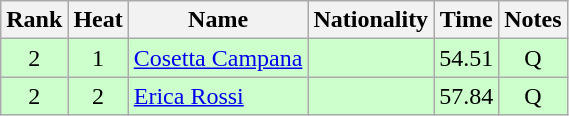<table class="wikitable sortable" style="text-align:center">
<tr>
<th>Rank</th>
<th>Heat</th>
<th>Name</th>
<th>Nationality</th>
<th>Time</th>
<th>Notes</th>
</tr>
<tr bgcolor=ccffcc>
<td>2</td>
<td>1</td>
<td align=left><a href='#'>Cosetta Campana</a></td>
<td align=left></td>
<td>54.51</td>
<td>Q</td>
</tr>
<tr bgcolor=ccffcc>
<td>2</td>
<td>2</td>
<td align=left><a href='#'>Erica Rossi</a></td>
<td align=left></td>
<td>57.84</td>
<td>Q</td>
</tr>
</table>
